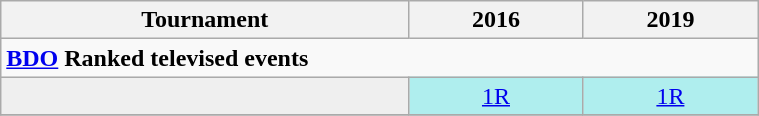<table class="wikitable" style="width:40%; margin:0">
<tr>
<th>Tournament</th>
<th>2016</th>
<th>2019</th>
</tr>
<tr>
<td colspan="18" align="left"><strong><a href='#'>BDO</a> Ranked televised events</strong></td>
</tr>
<tr>
<td style="background:#efefef;"></td>
<td style="text-align:center; background:#afeeee;"><a href='#'>1R</a></td>
<td style="text-align:center; background:#afeeee;"><a href='#'>1R</a></td>
</tr>
<tr>
</tr>
</table>
